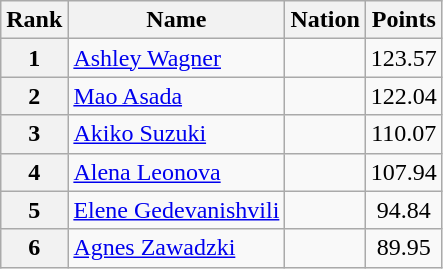<table class="wikitable sortable">
<tr>
<th>Rank</th>
<th>Name</th>
<th>Nation</th>
<th>Points</th>
</tr>
<tr>
<th>1</th>
<td><a href='#'>Ashley Wagner</a></td>
<td></td>
<td align="center">123.57</td>
</tr>
<tr>
<th>2</th>
<td><a href='#'>Mao Asada</a></td>
<td></td>
<td align="center">122.04</td>
</tr>
<tr>
<th>3</th>
<td><a href='#'>Akiko Suzuki</a></td>
<td></td>
<td align="center">110.07</td>
</tr>
<tr>
<th>4</th>
<td><a href='#'>Alena Leonova</a></td>
<td></td>
<td align="center">107.94</td>
</tr>
<tr>
<th>5</th>
<td><a href='#'>Elene Gedevanishvili</a></td>
<td></td>
<td align="center">94.84</td>
</tr>
<tr>
<th>6</th>
<td><a href='#'>Agnes Zawadzki</a></td>
<td></td>
<td align="center">89.95</td>
</tr>
</table>
